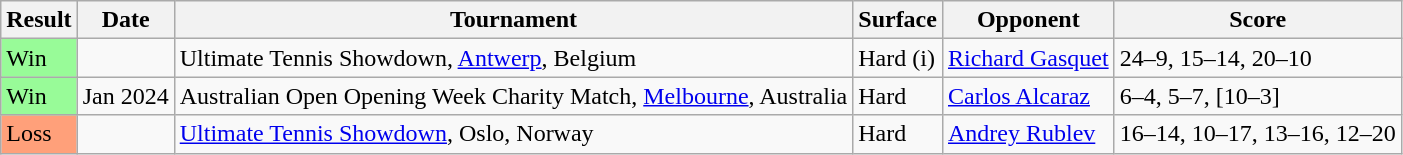<table class="sortable wikitable">
<tr>
<th>Result</th>
<th>Date</th>
<th>Tournament</th>
<th>Surface</th>
<th>Opponent</th>
<th class="unsortable">Score</th>
</tr>
<tr>
<td bgcolor=98FB98>Win</td>
<td><a href='#'></a></td>
<td>Ultimate Tennis Showdown, <a href='#'>Antwerp</a>, Belgium</td>
<td>Hard (i)</td>
<td> <a href='#'>Richard Gasquet</a></td>
<td>24–9, 15–14, 20–10</td>
</tr>
<tr>
<td bgcolor=98FB98>Win</td>
<td>Jan 2024</td>
<td>Australian Open Opening Week Charity Match, <a href='#'>Melbourne</a>, Australia</td>
<td>Hard</td>
<td> <a href='#'>Carlos Alcaraz</a></td>
<td>6–4, 5–7, [10–3]</td>
</tr>
<tr>
<td bgcolor=ffa07a>Loss</td>
<td><a href='#'></a></td>
<td><a href='#'>Ultimate Tennis Showdown</a>, Oslo, Norway</td>
<td>Hard</td>
<td> <a href='#'>Andrey Rublev</a></td>
<td>16–14, 10–17, 13–16, 12–20</td>
</tr>
</table>
